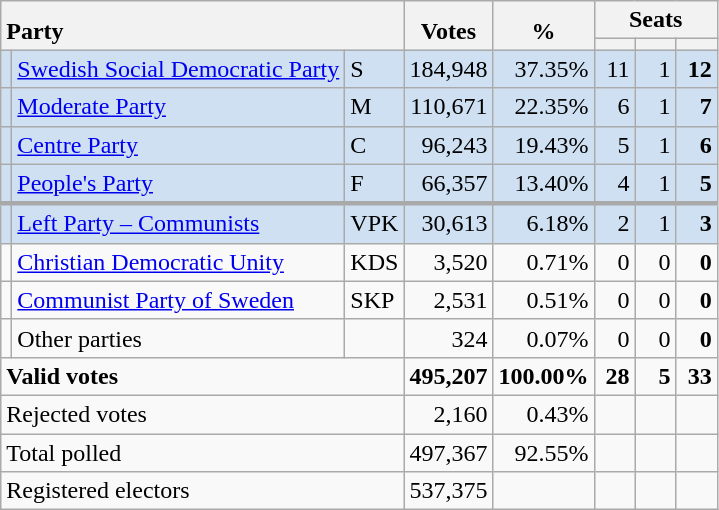<table class="wikitable" border="1" style="text-align:right;">
<tr>
<th style="text-align:left;" valign=bottom rowspan=2 colspan=3>Party</th>
<th align=center valign=bottom rowspan=2 width="50">Votes</th>
<th align=center valign=bottom rowspan=2 width="50">%</th>
<th colspan=3>Seats</th>
</tr>
<tr>
<th align=center valign=bottom width="20"><small></small></th>
<th align=center valign=bottom width="20"><small><a href='#'></a></small></th>
<th align=center valign=bottom width="20"><small></small></th>
</tr>
<tr style="background:#CEE0F2;">
<td></td>
<td align=left style="white-space: nowrap;"><a href='#'>Swedish Social Democratic Party</a></td>
<td align=left>S</td>
<td>184,948</td>
<td>37.35%</td>
<td>11</td>
<td>1</td>
<td><strong>12</strong></td>
</tr>
<tr style="background:#CEE0F2;">
<td></td>
<td align=left><a href='#'>Moderate Party</a></td>
<td align=left>M</td>
<td>110,671</td>
<td>22.35%</td>
<td>6</td>
<td>1</td>
<td><strong>7</strong></td>
</tr>
<tr style="background:#CEE0F2;">
<td></td>
<td align=left><a href='#'>Centre Party</a></td>
<td align=left>C</td>
<td>96,243</td>
<td>19.43%</td>
<td>5</td>
<td>1</td>
<td><strong>6</strong></td>
</tr>
<tr style="background:#CEE0F2;">
<td></td>
<td align=left><a href='#'>People's Party</a></td>
<td align=left>F</td>
<td>66,357</td>
<td>13.40%</td>
<td>4</td>
<td>1</td>
<td><strong>5</strong></td>
</tr>
<tr style="background:#CEE0F2; border-top:3px solid darkgray;">
<td></td>
<td align=left><a href='#'>Left Party – Communists</a></td>
<td align=left>VPK</td>
<td>30,613</td>
<td>6.18%</td>
<td>2</td>
<td>1</td>
<td><strong>3</strong></td>
</tr>
<tr>
<td></td>
<td align=left><a href='#'>Christian Democratic Unity</a></td>
<td align=left>KDS</td>
<td>3,520</td>
<td>0.71%</td>
<td>0</td>
<td>0</td>
<td><strong>0</strong></td>
</tr>
<tr>
<td></td>
<td align=left><a href='#'>Communist Party of Sweden</a></td>
<td align=left>SKP</td>
<td>2,531</td>
<td>0.51%</td>
<td>0</td>
<td>0</td>
<td><strong>0</strong></td>
</tr>
<tr>
<td></td>
<td align=left>Other parties</td>
<td></td>
<td>324</td>
<td>0.07%</td>
<td>0</td>
<td>0</td>
<td><strong>0</strong></td>
</tr>
<tr style="font-weight:bold">
<td align=left colspan=3>Valid votes</td>
<td>495,207</td>
<td>100.00%</td>
<td>28</td>
<td>5</td>
<td>33</td>
</tr>
<tr>
<td align=left colspan=3>Rejected votes</td>
<td>2,160</td>
<td>0.43%</td>
<td></td>
<td></td>
<td></td>
</tr>
<tr>
<td align=left colspan=3>Total polled</td>
<td>497,367</td>
<td>92.55%</td>
<td></td>
<td></td>
<td></td>
</tr>
<tr>
<td align=left colspan=3>Registered electors</td>
<td>537,375</td>
<td></td>
<td></td>
<td></td>
<td></td>
</tr>
</table>
